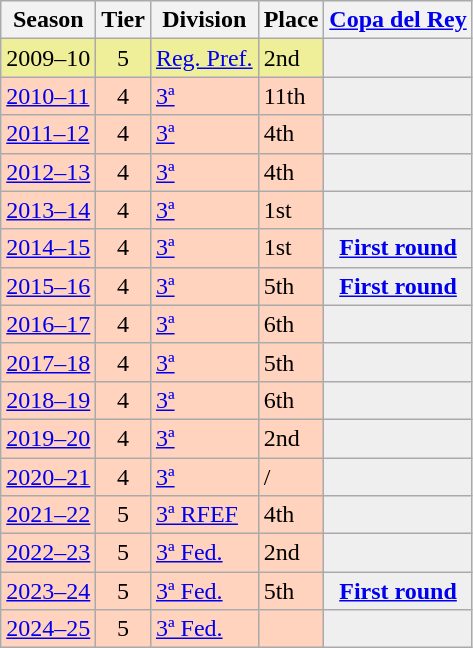<table class="wikitable">
<tr style="background:#f0f6fa;">
<th>Season</th>
<th>Tier</th>
<th>Division</th>
<th>Place</th>
<th><a href='#'>Copa del Rey</a></th>
</tr>
<tr>
<td style="background:#EFEF99;">2009–10</td>
<td style="background:#EFEF99;" align="center">5</td>
<td style="background:#EFEF99;"><a href='#'>Reg. Pref.</a></td>
<td style="background:#EFEF99;">2nd</td>
<th style="background:#efefef;"></th>
</tr>
<tr>
<td style="background:#FFD3BD;"><a href='#'>2010–11</a></td>
<td style="background:#FFD3BD;" align="center">4</td>
<td style="background:#FFD3BD;"><a href='#'>3ª</a></td>
<td style="background:#FFD3BD;">11th</td>
<th style="background:#efefef;"></th>
</tr>
<tr>
<td style="background:#FFD3BD;"><a href='#'>2011–12</a></td>
<td style="background:#FFD3BD;" align="center">4</td>
<td style="background:#FFD3BD;"><a href='#'>3ª</a></td>
<td style="background:#FFD3BD;">4th</td>
<th style="background:#efefef;"></th>
</tr>
<tr>
<td style="background:#FFD3BD;"><a href='#'>2012–13</a></td>
<td style="background:#FFD3BD;" align="center">4</td>
<td style="background:#FFD3BD;"><a href='#'>3ª</a></td>
<td style="background:#FFD3BD;">4th</td>
<th style="background:#efefef;"></th>
</tr>
<tr>
<td style="background:#FFD3BD;"><a href='#'>2013–14</a></td>
<td style="background:#FFD3BD;" align="center">4</td>
<td style="background:#FFD3BD;"><a href='#'>3ª</a></td>
<td style="background:#FFD3BD;">1st</td>
<th style="background:#efefef;"></th>
</tr>
<tr>
<td style="background:#FFD3BD;"><a href='#'>2014–15</a></td>
<td style="background:#FFD3BD;" align="center">4</td>
<td style="background:#FFD3BD;"><a href='#'>3ª</a></td>
<td style="background:#FFD3BD;">1st</td>
<th style="background:#efefef;"><a href='#'>First round</a></th>
</tr>
<tr>
<td style="background:#FFD3BD;"><a href='#'>2015–16</a></td>
<td style="background:#FFD3BD;" align="center">4</td>
<td style="background:#FFD3BD;"><a href='#'>3ª</a></td>
<td style="background:#FFD3BD;">5th</td>
<th style="background:#efefef;"><a href='#'>First round</a></th>
</tr>
<tr>
<td style="background:#FFD3BD;"><a href='#'>2016–17</a></td>
<td style="background:#FFD3BD;" align="center">4</td>
<td style="background:#FFD3BD;"><a href='#'>3ª</a></td>
<td style="background:#FFD3BD;">6th</td>
<th style="background:#efefef;"></th>
</tr>
<tr>
<td style="background:#FFD3BD;"><a href='#'>2017–18</a></td>
<td style="background:#FFD3BD;" align="center">4</td>
<td style="background:#FFD3BD;"><a href='#'>3ª</a></td>
<td style="background:#FFD3BD;">5th</td>
<th style="background:#efefef;"></th>
</tr>
<tr>
<td style="background:#FFD3BD;"><a href='#'>2018–19</a></td>
<td style="background:#FFD3BD;" align="center">4</td>
<td style="background:#FFD3BD;"><a href='#'>3ª</a></td>
<td style="background:#FFD3BD;">6th</td>
<th style="background:#efefef;"></th>
</tr>
<tr>
<td style="background:#FFD3BD;"><a href='#'>2019–20</a></td>
<td style="background:#FFD3BD;" align="center">4</td>
<td style="background:#FFD3BD;"><a href='#'>3ª</a></td>
<td style="background:#FFD3BD;">2nd</td>
<th style="background:#efefef;"></th>
</tr>
<tr>
<td style="background:#FFD3BD;"><a href='#'>2020–21</a></td>
<td style="background:#FFD3BD;" align="center">4</td>
<td style="background:#FFD3BD;"><a href='#'>3ª</a></td>
<td style="background:#FFD3BD;"> / </td>
<th style="background:#efefef;"></th>
</tr>
<tr>
<td style="background:#FFD3BD;"><a href='#'>2021–22</a></td>
<td style="background:#FFD3BD;" align="center">5</td>
<td style="background:#FFD3BD;"><a href='#'>3ª RFEF</a></td>
<td style="background:#FFD3BD;">4th</td>
<th style="background:#efefef;"></th>
</tr>
<tr>
<td style="background:#FFD3BD;"><a href='#'>2022–23</a></td>
<td style="background:#FFD3BD;" align="center">5</td>
<td style="background:#FFD3BD;"><a href='#'>3ª Fed.</a></td>
<td style="background:#FFD3BD;">2nd</td>
<th style="background:#efefef;"></th>
</tr>
<tr>
<td style="background:#FFD3BD;"><a href='#'>2023–24</a></td>
<td style="background:#FFD3BD;" align="center">5</td>
<td style="background:#FFD3BD;"><a href='#'>3ª Fed.</a></td>
<td style="background:#FFD3BD;">5th</td>
<th style="background:#efefef;"><a href='#'>First round</a></th>
</tr>
<tr>
<td style="background:#FFD3BD;"><a href='#'>2024–25</a></td>
<td style="background:#FFD3BD;" align="center">5</td>
<td style="background:#FFD3BD;"><a href='#'>3ª Fed.</a></td>
<td style="background:#FFD3BD;"></td>
<th style="background:#efefef;"></th>
</tr>
</table>
